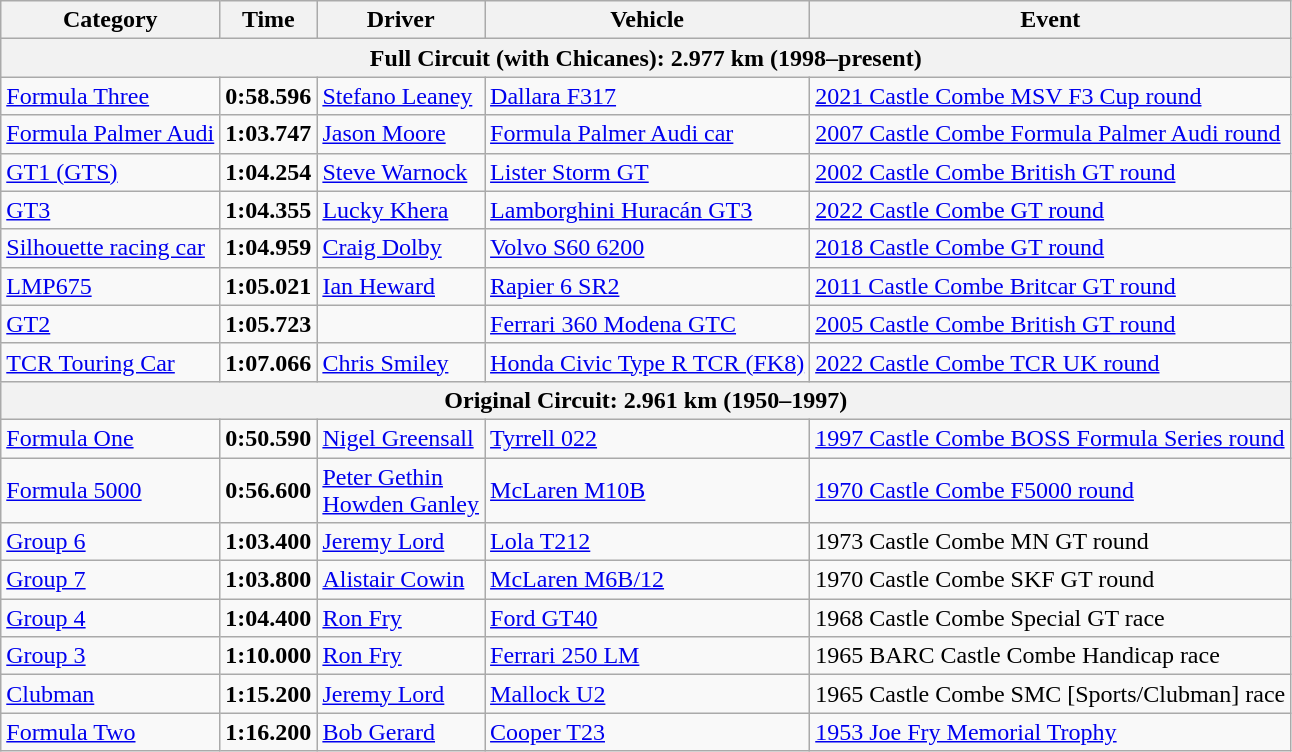<table class="wikitable">
<tr>
<th>Category</th>
<th>Time</th>
<th>Driver</th>
<th>Vehicle</th>
<th>Event</th>
</tr>
<tr>
<th colspan="5">Full Circuit (with Chicanes): 2.977 km (1998–present)</th>
</tr>
<tr>
<td><a href='#'>Formula Three</a></td>
<td><strong>0:58.596</strong></td>
<td><a href='#'>Stefano Leaney</a></td>
<td><a href='#'>Dallara F317</a></td>
<td><a href='#'>2021 Castle Combe MSV F3 Cup round</a></td>
</tr>
<tr>
<td><a href='#'>Formula Palmer Audi</a></td>
<td><strong>1:03.747</strong></td>
<td><a href='#'>Jason Moore</a></td>
<td><a href='#'>Formula Palmer Audi car</a></td>
<td><a href='#'>2007 Castle Combe Formula Palmer Audi round</a></td>
</tr>
<tr>
<td><a href='#'>GT1 (GTS)</a></td>
<td><strong>1:04.254</strong></td>
<td><a href='#'>Steve Warnock</a></td>
<td><a href='#'>Lister Storm GT</a></td>
<td><a href='#'>2002 Castle Combe British GT round</a></td>
</tr>
<tr>
<td><a href='#'>GT3</a></td>
<td><strong>1:04.355</strong></td>
<td><a href='#'>Lucky Khera</a></td>
<td><a href='#'>Lamborghini Huracán GT3</a></td>
<td><a href='#'>2022 Castle Combe GT round</a></td>
</tr>
<tr>
<td><a href='#'>Silhouette racing car</a></td>
<td><strong>1:04.959</strong></td>
<td><a href='#'>Craig Dolby</a></td>
<td><a href='#'>Volvo S60 6200</a></td>
<td><a href='#'>2018 Castle Combe GT round</a></td>
</tr>
<tr>
<td><a href='#'>LMP675</a></td>
<td><strong>1:05.021</strong></td>
<td><a href='#'>Ian Heward</a></td>
<td><a href='#'>Rapier 6 SR2</a></td>
<td><a href='#'>2011 Castle Combe Britcar GT round</a></td>
</tr>
<tr>
<td><a href='#'>GT2</a></td>
<td><strong>1:05.723</strong></td>
<td></td>
<td><a href='#'>Ferrari 360 Modena GTC</a></td>
<td><a href='#'>2005 Castle Combe British GT round</a></td>
</tr>
<tr>
<td><a href='#'>TCR Touring Car</a></td>
<td><strong>1:07.066</strong></td>
<td><a href='#'>Chris Smiley</a></td>
<td><a href='#'>Honda Civic Type R TCR (FK8)</a></td>
<td><a href='#'>2022 Castle Combe TCR UK round</a></td>
</tr>
<tr>
<th colspan="5">Original Circuit: 2.961 km (1950–1997)</th>
</tr>
<tr>
<td><a href='#'>Formula One</a></td>
<td><strong>0:50.590</strong></td>
<td><a href='#'>Nigel Greensall</a></td>
<td><a href='#'>Tyrrell 022</a></td>
<td><a href='#'>1997 Castle Combe BOSS Formula Series round</a></td>
</tr>
<tr>
<td><a href='#'>Formula 5000</a></td>
<td><strong>0:56.600</strong></td>
<td><a href='#'>Peter Gethin</a><br><a href='#'>Howden Ganley</a></td>
<td><a href='#'>McLaren M10B</a></td>
<td><a href='#'>1970 Castle Combe F5000 round</a></td>
</tr>
<tr>
<td><a href='#'>Group 6</a></td>
<td><strong>1:03.400</strong></td>
<td><a href='#'>Jeremy Lord</a></td>
<td><a href='#'>Lola T212</a></td>
<td>1973 Castle Combe MN GT round</td>
</tr>
<tr>
<td><a href='#'>Group 7</a></td>
<td><strong>1:03.800</strong></td>
<td><a href='#'>Alistair Cowin</a></td>
<td><a href='#'>McLaren M6B/12</a></td>
<td>1970 Castle Combe SKF GT round</td>
</tr>
<tr>
<td><a href='#'>Group 4</a></td>
<td><strong>1:04.400</strong></td>
<td><a href='#'>Ron Fry</a></td>
<td><a href='#'>Ford GT40</a></td>
<td>1968 Castle Combe Special GT race</td>
</tr>
<tr>
<td><a href='#'>Group 3</a></td>
<td><strong>1:10.000</strong></td>
<td><a href='#'>Ron Fry</a></td>
<td><a href='#'>Ferrari 250 LM</a></td>
<td>1965 BARC Castle Combe Handicap race</td>
</tr>
<tr>
<td><a href='#'>Clubman</a></td>
<td><strong>1:15.200</strong></td>
<td><a href='#'>Jeremy Lord</a></td>
<td><a href='#'>Mallock U2</a></td>
<td>1965 Castle Combe SMC [Sports/Clubman] race</td>
</tr>
<tr>
<td><a href='#'>Formula Two</a></td>
<td><strong>1:16.200</strong></td>
<td><a href='#'>Bob Gerard</a></td>
<td><a href='#'>Cooper T23</a></td>
<td><a href='#'>1953 Joe Fry Memorial Trophy</a></td>
</tr>
</table>
